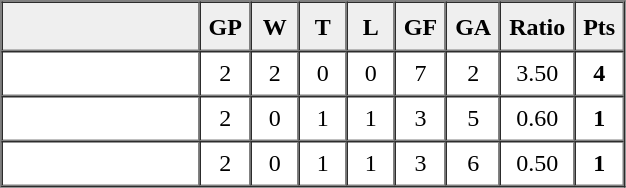<table border=1 cellpadding=5 cellspacing=0>
<tr>
<th bgcolor="#efefef" width="120">　</th>
<th bgcolor="#efefef" width="20">GP</th>
<th bgcolor="#efefef" width="20">W</th>
<th bgcolor="#efefef" width="20">T</th>
<th bgcolor="#efefef" width="20">L</th>
<th bgcolor="#efefef" width="20">GF</th>
<th bgcolor="#efefef" width="20">GA</th>
<th bgcolor="#efefef" width="20">Ratio</th>
<th bgcolor="#efefef" width="20">Pts</th>
</tr>
<tr align=center>
<td align=left><strong></strong></td>
<td>2</td>
<td>2</td>
<td>0</td>
<td>0</td>
<td>7</td>
<td>2</td>
<td>3.50</td>
<td><strong>4</strong></td>
</tr>
<tr align=center>
<td align=left></td>
<td>2</td>
<td>0</td>
<td>1</td>
<td>1</td>
<td>3</td>
<td>5</td>
<td>0.60</td>
<td><strong>1</strong></td>
</tr>
<tr align=center>
<td align=left></td>
<td>2</td>
<td>0</td>
<td>1</td>
<td>1</td>
<td>3</td>
<td>6</td>
<td>0.50</td>
<td><strong>1</strong></td>
</tr>
</table>
